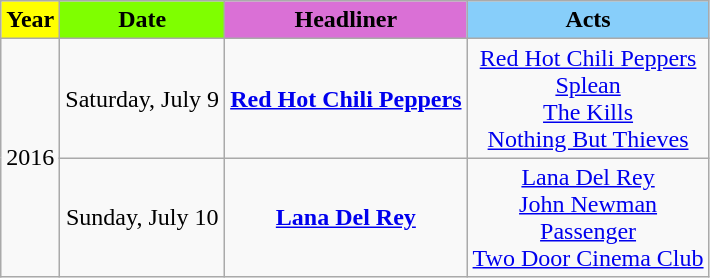<table class="wikitable">
<tr>
<th style="background:#FFFF00">Year</th>
<th style="background:#7FFF00">Date</th>
<th style="background:#DA70D6">Headliner</th>
<th style="background:#87CEFA">Acts</th>
</tr>
<tr align="center">
<td rowspan="2">2016</td>
<td>Saturday, July 9</td>
<td><strong><a href='#'>Red Hot Chili Peppers</a></strong></td>
<td><a href='#'>Red Hot Chili Peppers</a> <br><a href='#'>Splean</a> <br><a href='#'>The Kills</a> <br><a href='#'>Nothing But Thieves</a></td>
</tr>
<tr align="center">
<td>Sunday, July 10</td>
<td><strong><a href='#'>Lana Del Rey</a></strong></td>
<td><a href='#'>Lana Del Rey</a> <br><a href='#'>John Newman</a> <br><a href='#'>Passenger</a> <br><a href='#'>Two Door Cinema Club</a></td>
</tr>
</table>
